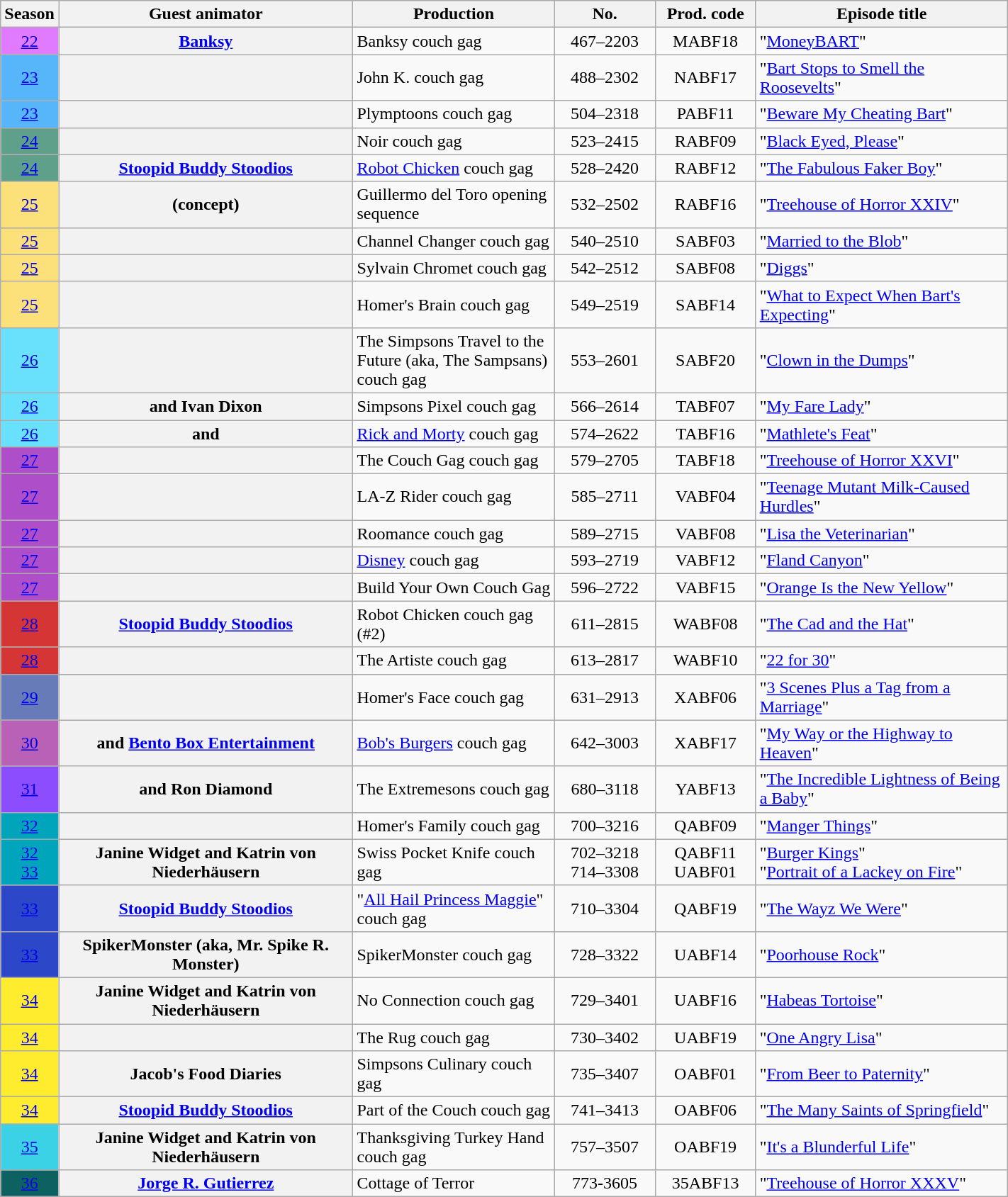<table class="sortable wikitable plainrowheaders" style="width: 75%">
<tr>
<th "width:20px" scope="col">Season</th>
<th scope="col">Guest animator</th>
<th scope="col" style="width:20%;">Production</th>
<th scope="col" style="width:10%;">No.</th>
<th scope="col" style="width:10%;" class="unsortable">Prod. code</th>
<th scope="col" style="width:25%;" class="unsortable">Episode title</th>
</tr>
<tr>
<td style="background:#e07aff; text-align:center;"><a href='#'>22</a></td>
<th scope="row"><a href='#'>Banksy</a></th>
<td>Banksy couch gag</td>
<td align=center>467–2203</td>
<td align=center>MABF18</td>
<td>"<a href='#'>MoneyBART</a>"</td>
</tr>
<tr>
<td style="background:#57b6f9; text-align:center;"><a href='#'>23</a></td>
<th scope="row"></th>
<td>John K. couch gag</td>
<td align=center>488–2302</td>
<td align=center>NABF17</td>
<td>"<a href='#'>Bart Stops to Smell the Roosevelts</a>"</td>
</tr>
<tr>
<td style="background:#57b6f9; text-align:center;"><a href='#'>23</a></td>
<th scope="row"></th>
<td>Plymptoons couch gag</td>
<td align=center>504–2318</td>
<td align=center>PABF11</td>
<td>"<a href='#'>Beware My Cheating Bart</a>"</td>
</tr>
<tr>
<td style="background:#5ea08a; text-align:center;"><a href='#'>24</a></td>
<th scope="row"></th>
<td>Noir couch gag</td>
<td align=center>523–2415</td>
<td align=center>RABF09</td>
<td>"<a href='#'>Black Eyed, Please</a>"</td>
</tr>
<tr>
<td style="background:#5ea08a; text-align:center;"><a href='#'>24</a></td>
<th scope="row"><a href='#'>Stoopid Buddy Stoodios</a></th>
<td><a href='#'>Robot Chicken</a> couch gag</td>
<td align=center>528–2420</td>
<td align=center>RABF12</td>
<td>"<a href='#'>The Fabulous Faker Boy</a>"</td>
</tr>
<tr>
<td style="background:#fce079; text-align:center;"><a href='#'>25</a></td>
<th scope="row"> (concept)</th>
<td>Guillermo del Toro opening sequence</td>
<td align=center>532–2502</td>
<td align=center>RABF16</td>
<td>"<a href='#'>Treehouse of Horror XXIV</a>"</td>
</tr>
<tr>
<td style="background:#fce079; text-align:center;"><a href='#'>25</a></td>
<th scope="row"></th>
<td>Channel Changer couch gag</td>
<td align=center>540–2510</td>
<td align=center>SABF03</td>
<td>"<a href='#'>Married to the Blob</a>"</td>
</tr>
<tr>
<td style="background:#fce079; text-align:center;"><a href='#'>25</a></td>
<th scope="row"></th>
<td>Sylvain Chromet couch gag</td>
<td align=center>542–2512</td>
<td align=center>SABF08</td>
<td>"<a href='#'>Diggs</a>"</td>
</tr>
<tr>
<td style="background:#fce079; text-align:center;"><a href='#'>25</a></td>
<th scope="row"></th>
<td>Homer's Brain couch gag</td>
<td align=center>549–2519</td>
<td align=center>SABF14</td>
<td>"<a href='#'>What to Expect When Bart's Expecting</a>"</td>
</tr>
<tr>
<td style="background:#6ae1fc; text-align:center;"><a href='#'>26</a></td>
<th scope="row"></th>
<td>The Simpsons Travel to the Future (aka, The Sampsans) couch gag</td>
<td align=center>553–2601</td>
<td align=center>SABF20</td>
<td>"<a href='#'>Clown in the Dumps</a>"</td>
</tr>
<tr>
<td style="background:#6ae1fc; text-align:center;"><a href='#'>26</a></td>
<th scope="row"> and Ivan Dixon</th>
<td>Simpsons Pixel couch gag</td>
<td align=center>566–2614</td>
<td align=center>TABF07</td>
<td>"<a href='#'>My Fare Lady</a>"</td>
</tr>
<tr>
<td style="background:#6ae1fc; text-align:center;"><a href='#'>26</a></td>
<th scope="row"> and </th>
<td><a href='#'>Rick and Morty</a> couch gag</td>
<td align=center>574–2622</td>
<td align=center>TABF16</td>
<td>"<a href='#'>Mathlete's Feat</a>"</td>
</tr>
<tr>
<td style="background:#ae4ec9; text-align:center;"><a href='#'>27</a></td>
<th scope="row"></th>
<td>The Couch Gag couch gag</td>
<td align=center>579–2705</td>
<td align=center>TABF18</td>
<td>"<a href='#'>Treehouse of Horror XXVI</a>"</td>
</tr>
<tr>
<td style="background:#ae4ec9; text-align:center;"><a href='#'>27</a></td>
<th scope="row"></th>
<td>LA-Z Rider couch gag</td>
<td align=center>585–2711</td>
<td align=center>VABF04</td>
<td>"<a href='#'>Teenage Mutant Milk-Caused Hurdles</a>"</td>
</tr>
<tr>
<td style="background:#ae4ec9; text-align:center;"><a href='#'>27</a></td>
<th scope="row"></th>
<td>Roomance couch gag</td>
<td align=center>589–2715</td>
<td align=center>VABF08</td>
<td>"<a href='#'>Lisa the Veterinarian</a>"</td>
</tr>
<tr>
<td style="background:#ae4ec9; text-align:center;"><a href='#'>27</a></td>
<th scope="row"></th>
<td><a href='#'>Disney</a> couch gag</td>
<td align=center>593–2719</td>
<td align=center>VABF12</td>
<td>"<a href='#'>Fland Canyon</a>"</td>
</tr>
<tr>
<td style="background:#ae4ec9; text-align:center;"><a href='#'>27</a></td>
<th scope="row"></th>
<td>Build Your Own Couch Gag</td>
<td align=center>596–2722</td>
<td align=center>VABF15</td>
<td>"<a href='#'>Orange Is the New Yellow</a>"</td>
</tr>
<tr>
<td style="background:#d63535; text-align:center;"><a href='#'>28</a></td>
<th scope="row"><a href='#'>Stoopid Buddy Stoodios</a></th>
<td>Robot Chicken couch gag (#2)</td>
<td align=center>611–2815</td>
<td align=center>WABF08</td>
<td>"<a href='#'>The Cad and the Hat</a>"</td>
</tr>
<tr>
<td style="background:#d63535; text-align:center;"><a href='#'>28</a></td>
<th scope="row"></th>
<td>The Artiste couch gag</td>
<td align=center>613–2817</td>
<td align=center>WABF10</td>
<td>"<a href='#'>22 for 30</a>"</td>
</tr>
<tr>
<td style="background:#667bb7; text-align:center;"><a href='#'>29</a></td>
<th scope="row"></th>
<td>Homer's Face couch gag</td>
<td align=center>631–2913</td>
<td align=center>XABF06</td>
<td>"<a href='#'>3 Scenes Plus a Tag from a Marriage</a>"</td>
</tr>
<tr>
<td style="background:#b961b6; text-align:center;"><a href='#'>30</a></td>
<th scope="row"> and <a href='#'>Bento Box Entertainment</a></th>
<td><a href='#'>Bob's Burgers</a> couch gag</td>
<td align=center>642–3003</td>
<td align=center>XABF17</td>
<td>"<a href='#'>My Way or the Highway to Heaven</a>"</td>
</tr>
<tr>
<td style="background:#8B4DFE; text-align:center;"><a href='#'>31</a></td>
<th scope="row"> and Ron Diamond</th>
<td>The Extremesons couch gag</td>
<td align=center>680–3118</td>
<td align=center>YABF13</td>
<td>"<a href='#'>The Incredible Lightness of Being a Baby</a>"</td>
</tr>
<tr>
<td style="background:#00A5BB; text-align:center;"><a href='#'>32</a></td>
<th scope="row"></th>
<td>Homer's Family couch gag</td>
<td align=center>700–3216</td>
<td align=center>QABF09</td>
<td>"<a href='#'>Manger Things</a>"</td>
</tr>
<tr>
<td div style="background:#00A5BB; text-align:center;"><a href='#'>32</a><div><a href='#'>33</a></div></td>
<th scope="row">Janine Widget and Katrin von Niederhäusern</th>
<td>Swiss Pocket Knife couch gag</td>
<td align=center>702–3218<br>714–3308</td>
<td align=center>QABF11<br>UABF01</td>
<td>"<a href='#'>Burger Kings</a>"<br>"<a href='#'>Portrait of a Lackey on Fire</a>"</td>
</tr>
<tr>
<td style="background:#2C47C7; text-align:center;"><a href='#'>33</a></td>
<th scope="row"><a href='#'>Stoopid Buddy Stoodios</a></th>
<td>"<a href='#'>All Hail Princess Maggie</a>" couch gag</td>
<td align=center>710–3304</td>
<td align=center>QABF19</td>
<td>"<a href='#'>The Wayz We Were</a>"</td>
</tr>
<tr>
<td style="background:#2C47C7; text-align:center;"><a href='#'>33</a></td>
<th scope="row">SpikerMonster (aka, Mr. Spike R. Monster)</th>
<td>SpikerMonster couch gag</td>
<td align=center>728–3322</td>
<td align=center>UABF14</td>
<td>"<a href='#'>Poorhouse Rock</a>"</td>
</tr>
<tr>
<td style="background:#ffec2e; text-align:center;"><a href='#'>34</a></td>
<th scope="row">Janine Widget and Katrin von Niederhäusern</th>
<td>No Connection couch gag</td>
<td align=center>729–3401</td>
<td align=center>UABF16</td>
<td>"<a href='#'>Habeas Tortoise</a>"</td>
</tr>
<tr>
<td style="background:#ffec2e; text-align:center;"><a href='#'>34</a></td>
<th scope="row"></th>
<td>The Rug couch gag</td>
<td align=center>730–3402</td>
<td align=center>UABF19</td>
<td>"<a href='#'>One Angry Lisa</a>"</td>
</tr>
<tr>
<td style="background:#ffec2e; text-align:center;"><a href='#'>34</a></td>
<th scope="row">Jacob's Food Diaries</th>
<td>Simpsons Culinary couch gag</td>
<td align=center>735–3407</td>
<td align=center>OABF01</td>
<td>"<a href='#'>From Beer to Paternity</a>"</td>
</tr>
<tr>
<td style="background:#ffec2e; text-align:center;"><a href='#'>34</a></td>
<th scope="row"><a href='#'>Stoopid Buddy Stoodios</a></th>
<td>Part of the Couch couch gag</td>
<td align=center>741–3413</td>
<td align=center>OABF06</td>
<td>"<a href='#'>The Many Saints of Springfield</a>"</td>
</tr>
<tr>
<td style="background:#3BD2E5; text-align:center;"><a href='#'>35</a></td>
<th scope="row">Janine Widget and Katrin von Niederhäusern</th>
<td>Thanksgiving Turkey Hand couch gag</td>
<td align=center>757–3507</td>
<td align=center>OABF19</td>
<td>"<a href='#'>It's a Blunderful Life</a>"</td>
</tr>
<tr>
<td style="background:#0E6161; text-align:center;"><a href='#'>36</a></td>
<th scope="row"><a href='#'>Jorge R. Gutierrez</a></th>
<td>Cottage of Terror</td>
<td align=center>773-3605</td>
<td align=center>35ABF13</td>
<td>"<a href='#'>Treehouse of Horror XXXV</a>"</td>
</tr>
</table>
